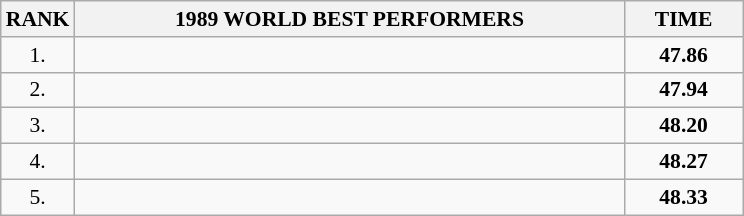<table class="wikitable" style="border-collapse: collapse; font-size: 90%;">
<tr>
<th>RANK</th>
<th align="center" style="width: 25em">1989 WORLD BEST PERFORMERS</th>
<th align="center" style="width: 5em">TIME</th>
</tr>
<tr>
<td align="center">1.</td>
<td></td>
<td align="center"><strong>47.86</strong></td>
</tr>
<tr>
<td align="center">2.</td>
<td></td>
<td align="center"><strong>47.94</strong></td>
</tr>
<tr>
<td align="center">3.</td>
<td></td>
<td align="center"><strong>48.20</strong></td>
</tr>
<tr>
<td align="center">4.</td>
<td></td>
<td align="center"><strong>48.27</strong></td>
</tr>
<tr>
<td align="center">5.</td>
<td></td>
<td align="center"><strong>48.33</strong></td>
</tr>
</table>
